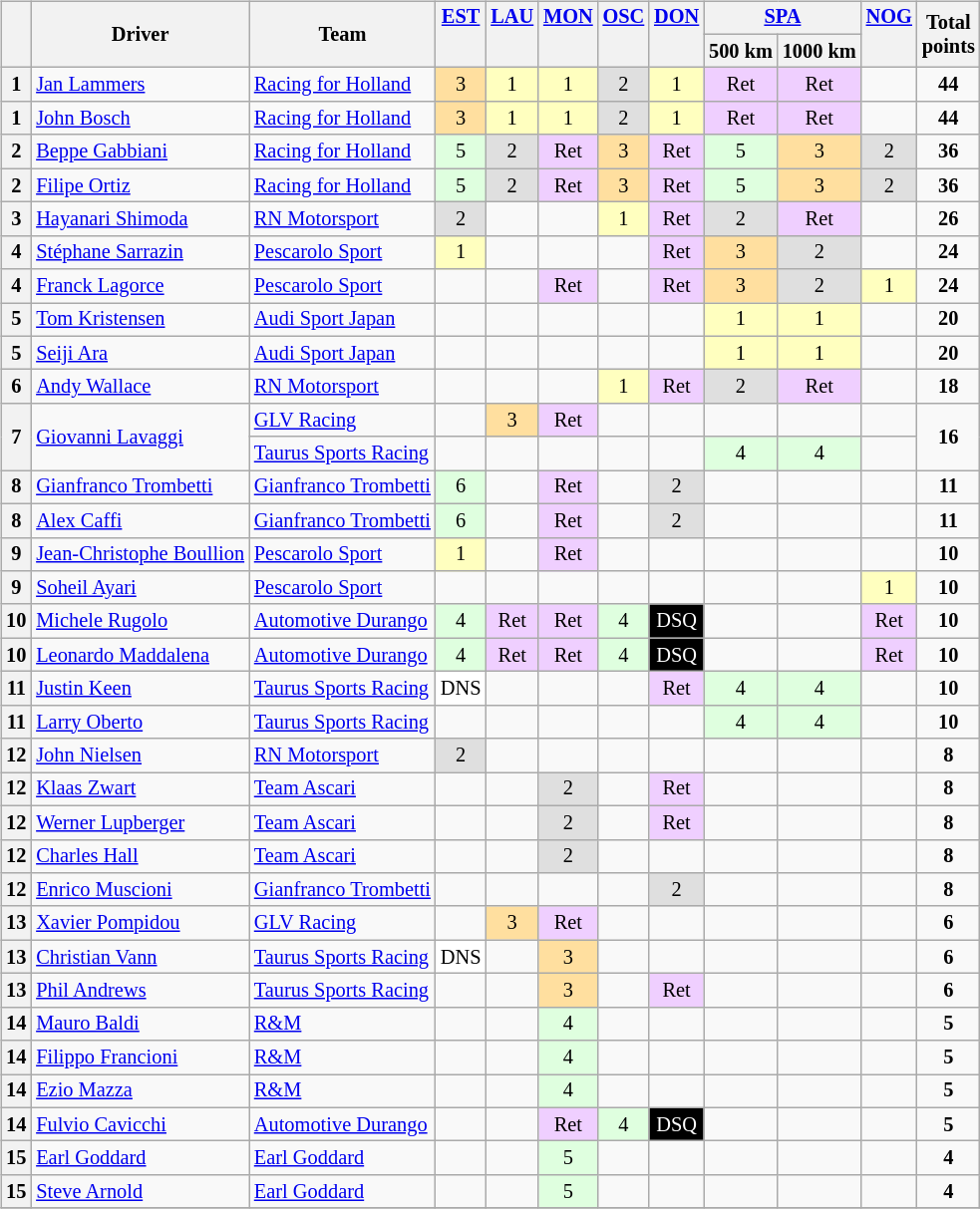<table>
<tr>
<td><br><table class="wikitable" style="font-size: 85%; text-align:center;">
<tr valign="top">
<th rowspan=2 valign=middle></th>
<th rowspan=2 valign=middle>Driver</th>
<th rowspan=2 valign=middle>Team</th>
<th rowspan=2><a href='#'>EST</a><br></th>
<th rowspan=2><a href='#'>LAU</a><br></th>
<th rowspan=2><a href='#'>MON</a><br></th>
<th rowspan=2><a href='#'>OSC</a><br></th>
<th rowspan=2><a href='#'>DON</a><br></th>
<th colspan=2><a href='#'>SPA</a> </th>
<th rowspan=2><a href='#'>NOG</a><br></th>
<th rowspan=2 valign=middle>Total<br>points</th>
</tr>
<tr>
<th>500 km</th>
<th>1000 km</th>
</tr>
<tr>
<th>1</th>
<td align=left> <a href='#'>Jan Lammers</a></td>
<td align=left> <a href='#'>Racing for Holland</a></td>
<td style="background:#FFDF9F;">3</td>
<td style="background:#FFFFBF;">1</td>
<td style="background:#FFFFBF;">1</td>
<td style="background:#DFDFDF;">2</td>
<td style="background:#FFFFBF;">1</td>
<td style="background:#EFCFFF;">Ret</td>
<td style="background:#EFCFFF;">Ret</td>
<td></td>
<td><strong>44</strong></td>
</tr>
<tr>
<th>1</th>
<td align=left> <a href='#'>John Bosch</a></td>
<td align=left> <a href='#'>Racing for Holland</a></td>
<td style="background:#FFDF9F;">3</td>
<td style="background:#FFFFBF;">1</td>
<td style="background:#FFFFBF;">1</td>
<td style="background:#DFDFDF;">2</td>
<td style="background:#FFFFBF;">1</td>
<td style="background:#EFCFFF;">Ret</td>
<td style="background:#EFCFFF;">Ret</td>
<td></td>
<td><strong>44</strong></td>
</tr>
<tr>
<th>2</th>
<td align=left> <a href='#'>Beppe Gabbiani</a></td>
<td align=left> <a href='#'>Racing for Holland</a></td>
<td style="background:#DFFFDF;">5</td>
<td style="background:#DFDFDF;">2</td>
<td style="background:#EFCFFF;">Ret</td>
<td style="background:#FFDF9F;">3</td>
<td style="background:#EFCFFF;">Ret</td>
<td style="background:#DFFFDF;">5</td>
<td style="background:#FFDF9F;">3</td>
<td style="background:#DFDFDF;">2</td>
<td><strong>36</strong></td>
</tr>
<tr>
<th>2</th>
<td align=left> <a href='#'>Filipe Ortiz</a></td>
<td align=left> <a href='#'>Racing for Holland</a></td>
<td style="background:#DFFFDF;">5</td>
<td style="background:#DFDFDF;">2</td>
<td style="background:#EFCFFF;">Ret</td>
<td style="background:#FFDF9F;">3</td>
<td style="background:#EFCFFF;">Ret</td>
<td style="background:#DFFFDF;">5</td>
<td style="background:#FFDF9F;">3</td>
<td style="background:#DFDFDF;">2</td>
<td><strong>36</strong></td>
</tr>
<tr>
<th>3</th>
<td align=left> <a href='#'>Hayanari Shimoda</a></td>
<td align=left> <a href='#'>RN Motorsport</a></td>
<td style="background:#DFDFDF;">2</td>
<td></td>
<td></td>
<td style="background:#FFFFBF;">1</td>
<td style="background:#EFCFFF;">Ret</td>
<td style="background:#DFDFDF;">2</td>
<td style="background:#EFCFFF;">Ret</td>
<td></td>
<td><strong>26</strong></td>
</tr>
<tr>
<th>4</th>
<td align=left> <a href='#'>Stéphane Sarrazin</a></td>
<td align=left> <a href='#'>Pescarolo Sport</a></td>
<td style="background:#FFFFBF;">1</td>
<td></td>
<td></td>
<td></td>
<td style="background:#EFCFFF;">Ret</td>
<td style="background:#FFDF9F;">3</td>
<td style="background:#DFDFDF;">2</td>
<td></td>
<td><strong>24</strong></td>
</tr>
<tr>
<th>4</th>
<td align=left> <a href='#'>Franck Lagorce</a></td>
<td align=left> <a href='#'>Pescarolo Sport</a></td>
<td></td>
<td></td>
<td style="background:#EFCFFF;">Ret</td>
<td></td>
<td style="background:#EFCFFF;">Ret</td>
<td style="background:#FFDF9F;">3</td>
<td style="background:#DFDFDF;">2</td>
<td style="background:#FFFFBF;">1</td>
<td><strong>24</strong></td>
</tr>
<tr>
<th>5</th>
<td align=left> <a href='#'>Tom Kristensen</a></td>
<td align=left> <a href='#'>Audi Sport Japan</a></td>
<td></td>
<td></td>
<td></td>
<td></td>
<td></td>
<td style="background:#FFFFBF;">1</td>
<td style="background:#FFFFBF;">1</td>
<td></td>
<td><strong>20</strong></td>
</tr>
<tr>
<th>5</th>
<td align=left> <a href='#'>Seiji Ara</a></td>
<td align=left> <a href='#'>Audi Sport Japan</a></td>
<td></td>
<td></td>
<td></td>
<td></td>
<td></td>
<td style="background:#FFFFBF;">1</td>
<td style="background:#FFFFBF;">1</td>
<td></td>
<td><strong>20</strong></td>
</tr>
<tr>
<th>6</th>
<td align=left> <a href='#'>Andy Wallace</a></td>
<td align=left> <a href='#'>RN Motorsport</a></td>
<td></td>
<td></td>
<td></td>
<td style="background:#FFFFBF;">1</td>
<td style="background:#EFCFFF;">Ret</td>
<td style="background:#DFDFDF;">2</td>
<td style="background:#EFCFFF;">Ret</td>
<td></td>
<td><strong>18</strong></td>
</tr>
<tr>
<th rowspan=2>7</th>
<td rowspan=2 align=left> <a href='#'>Giovanni Lavaggi</a></td>
<td align=left> <a href='#'>GLV Racing</a></td>
<td></td>
<td style="background:#FFDF9F;">3</td>
<td style="background:#EFCFFF;">Ret</td>
<td></td>
<td></td>
<td></td>
<td></td>
<td></td>
<td rowspan=2><strong>16</strong></td>
</tr>
<tr>
<td align=left> <a href='#'>Taurus Sports Racing</a></td>
<td></td>
<td></td>
<td></td>
<td></td>
<td></td>
<td style="background:#DFFFDF;">4</td>
<td style="background:#DFFFDF;">4</td>
<td></td>
</tr>
<tr>
<th>8</th>
<td align=left> <a href='#'>Gianfranco Trombetti</a></td>
<td align=left> <a href='#'>Gianfranco Trombetti</a></td>
<td style="background:#DFFFDF;">6</td>
<td></td>
<td style="background:#EFCFFF;">Ret</td>
<td></td>
<td style="background:#DFDFDF;">2</td>
<td></td>
<td></td>
<td></td>
<td><strong>11</strong></td>
</tr>
<tr>
<th>8</th>
<td align=left> <a href='#'>Alex Caffi</a></td>
<td align=left> <a href='#'>Gianfranco Trombetti</a></td>
<td style="background:#DFFFDF;">6</td>
<td></td>
<td style="background:#EFCFFF;">Ret</td>
<td></td>
<td style="background:#DFDFDF;">2</td>
<td></td>
<td></td>
<td></td>
<td><strong>11</strong></td>
</tr>
<tr>
<th>9</th>
<td align=left> <a href='#'>Jean-Christophe Boullion</a></td>
<td align=left> <a href='#'>Pescarolo Sport</a></td>
<td style="background:#FFFFBF;">1</td>
<td></td>
<td style="background:#EFCFFF;">Ret</td>
<td></td>
<td></td>
<td></td>
<td></td>
<td></td>
<td><strong>10</strong></td>
</tr>
<tr>
<th>9</th>
<td align=left> <a href='#'>Soheil Ayari</a></td>
<td align=left> <a href='#'>Pescarolo Sport</a></td>
<td></td>
<td></td>
<td></td>
<td></td>
<td></td>
<td></td>
<td></td>
<td style="background:#FFFFBF;">1</td>
<td><strong>10</strong></td>
</tr>
<tr>
<th>10</th>
<td align=left> <a href='#'>Michele Rugolo</a></td>
<td align=left> <a href='#'>Automotive Durango</a></td>
<td style="background:#DFFFDF;">4</td>
<td style="background:#EFCFFF;">Ret</td>
<td style="background:#EFCFFF;">Ret</td>
<td style="background:#DFFFDF;">4</td>
<td style="background-color:#000000; color:white">DSQ</td>
<td></td>
<td></td>
<td style="background:#EFCFFF;">Ret</td>
<td><strong>10</strong></td>
</tr>
<tr>
<th>10</th>
<td align=left> <a href='#'>Leonardo Maddalena</a></td>
<td align=left> <a href='#'>Automotive Durango</a></td>
<td style="background:#DFFFDF;">4</td>
<td style="background:#EFCFFF;">Ret</td>
<td style="background:#EFCFFF;">Ret</td>
<td style="background:#DFFFDF;">4</td>
<td style="background-color:#000000; color:white">DSQ</td>
<td></td>
<td></td>
<td style="background:#EFCFFF;">Ret</td>
<td><strong>10</strong></td>
</tr>
<tr>
<th>11</th>
<td align=left> <a href='#'>Justin Keen</a></td>
<td align=left> <a href='#'>Taurus Sports Racing</a></td>
<td style="background:#FFFFFF;">DNS</td>
<td></td>
<td></td>
<td></td>
<td style="background:#EFCFFF;">Ret</td>
<td style="background:#DFFFDF;">4</td>
<td style="background:#DFFFDF;">4</td>
<td></td>
<td><strong>10</strong></td>
</tr>
<tr>
<th>11</th>
<td align=left> <a href='#'>Larry Oberto</a></td>
<td align=left> <a href='#'>Taurus Sports Racing</a></td>
<td></td>
<td></td>
<td></td>
<td></td>
<td></td>
<td style="background:#DFFFDF;">4</td>
<td style="background:#DFFFDF;">4</td>
<td></td>
<td><strong>10</strong></td>
</tr>
<tr>
<th>12</th>
<td align=left> <a href='#'>John Nielsen</a></td>
<td align=left> <a href='#'>RN Motorsport</a></td>
<td style="background:#DFDFDF;">2</td>
<td></td>
<td></td>
<td></td>
<td></td>
<td></td>
<td></td>
<td></td>
<td><strong>8</strong></td>
</tr>
<tr>
<th>12</th>
<td align=left> <a href='#'>Klaas Zwart</a></td>
<td align=left> <a href='#'>Team Ascari</a></td>
<td></td>
<td></td>
<td style="background:#DFDFDF;">2</td>
<td></td>
<td style="background:#EFCFFF;">Ret</td>
<td></td>
<td></td>
<td></td>
<td><strong>8</strong></td>
</tr>
<tr>
<th>12</th>
<td align=left> <a href='#'>Werner Lupberger</a></td>
<td align=left> <a href='#'>Team Ascari</a></td>
<td></td>
<td></td>
<td style="background:#DFDFDF;">2</td>
<td></td>
<td style="background:#EFCFFF;">Ret</td>
<td></td>
<td></td>
<td></td>
<td><strong>8</strong></td>
</tr>
<tr>
<th>12</th>
<td align=left> <a href='#'>Charles Hall</a></td>
<td align=left> <a href='#'>Team Ascari</a></td>
<td></td>
<td></td>
<td style="background:#DFDFDF;">2</td>
<td></td>
<td></td>
<td></td>
<td></td>
<td></td>
<td><strong>8</strong></td>
</tr>
<tr>
<th>12</th>
<td align=left> <a href='#'>Enrico Muscioni</a></td>
<td align=left> <a href='#'>Gianfranco Trombetti</a></td>
<td></td>
<td></td>
<td></td>
<td></td>
<td style="background:#DFDFDF;">2</td>
<td></td>
<td></td>
<td></td>
<td><strong>8</strong></td>
</tr>
<tr>
<th>13</th>
<td align=left> <a href='#'>Xavier Pompidou</a></td>
<td align=left> <a href='#'>GLV Racing</a></td>
<td></td>
<td style="background:#FFDF9F;">3</td>
<td style="background:#EFCFFF;">Ret</td>
<td></td>
<td></td>
<td></td>
<td></td>
<td></td>
<td><strong>6</strong></td>
</tr>
<tr>
<th>13</th>
<td align=left> <a href='#'>Christian Vann</a></td>
<td align=left> <a href='#'>Taurus Sports Racing</a></td>
<td style="background:#FFFFFF;">DNS</td>
<td></td>
<td style="background:#FFDF9F;">3</td>
<td></td>
<td></td>
<td></td>
<td></td>
<td></td>
<td><strong>6</strong></td>
</tr>
<tr>
<th>13</th>
<td align=left> <a href='#'>Phil Andrews</a></td>
<td align=left> <a href='#'>Taurus Sports Racing</a></td>
<td></td>
<td></td>
<td style="background:#FFDF9F;">3</td>
<td></td>
<td style="background:#EFCFFF;">Ret</td>
<td></td>
<td></td>
<td></td>
<td><strong>6</strong></td>
</tr>
<tr>
<th>14</th>
<td align=left> <a href='#'>Mauro Baldi</a></td>
<td align=left> <a href='#'>R&M</a></td>
<td></td>
<td></td>
<td style="background:#DFFFDF;">4</td>
<td></td>
<td></td>
<td></td>
<td></td>
<td></td>
<td><strong>5</strong></td>
</tr>
<tr>
<th>14</th>
<td align=left> <a href='#'>Filippo Francioni</a></td>
<td align=left> <a href='#'>R&M</a></td>
<td></td>
<td></td>
<td style="background:#DFFFDF;">4</td>
<td></td>
<td></td>
<td></td>
<td></td>
<td></td>
<td><strong>5</strong></td>
</tr>
<tr>
<th>14</th>
<td align=left> <a href='#'>Ezio Mazza</a></td>
<td align=left> <a href='#'>R&M</a></td>
<td></td>
<td></td>
<td style="background:#DFFFDF;">4</td>
<td></td>
<td></td>
<td></td>
<td></td>
<td></td>
<td><strong>5</strong></td>
</tr>
<tr>
<th>14</th>
<td align=left> <a href='#'>Fulvio Cavicchi</a></td>
<td align=left> <a href='#'>Automotive Durango</a></td>
<td></td>
<td></td>
<td style="background:#EFCFFF;">Ret</td>
<td style="background:#DFFFDF;">4</td>
<td style="background-color:#000000; color:white">DSQ</td>
<td></td>
<td></td>
<td></td>
<td><strong>5</strong></td>
</tr>
<tr>
<th>15</th>
<td align=left> <a href='#'>Earl Goddard</a></td>
<td align=left> <a href='#'>Earl Goddard</a></td>
<td></td>
<td></td>
<td style="background:#DFFFDF;">5</td>
<td></td>
<td></td>
<td></td>
<td></td>
<td></td>
<td><strong>4</strong></td>
</tr>
<tr>
<th>15</th>
<td align=left> <a href='#'>Steve Arnold</a></td>
<td align=left> <a href='#'>Earl Goddard</a></td>
<td></td>
<td></td>
<td style="background:#DFFFDF;">5</td>
<td></td>
<td></td>
<td></td>
<td></td>
<td></td>
<td><strong>4</strong></td>
</tr>
<tr>
</tr>
</table>
</td>
<td valign="top"><br></td>
</tr>
</table>
